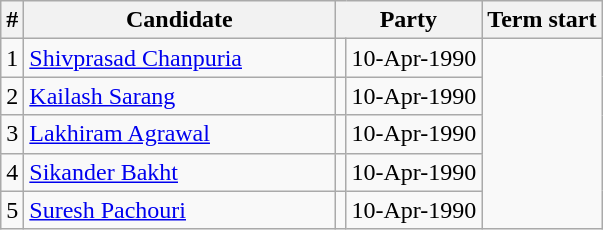<table class="wikitable">
<tr>
<th>#</th>
<th style="width:200px">Candidate</th>
<th colspan="2">Party</th>
<th>Term start</th>
</tr>
<tr>
<td>1</td>
<td><a href='#'>Shivprasad Chanpuria</a></td>
<td></td>
<td>10-Apr-1990</td>
</tr>
<tr>
<td>2</td>
<td><a href='#'>Kailash Sarang</a></td>
<td></td>
<td>10-Apr-1990</td>
</tr>
<tr>
<td>3</td>
<td><a href='#'>Lakhiram Agrawal</a></td>
<td></td>
<td>10-Apr-1990</td>
</tr>
<tr>
<td>4</td>
<td><a href='#'>Sikander Bakht</a></td>
<td></td>
<td>10-Apr-1990</td>
</tr>
<tr>
<td>5</td>
<td><a href='#'>Suresh Pachouri</a></td>
<td></td>
<td>10-Apr-1990</td>
</tr>
</table>
